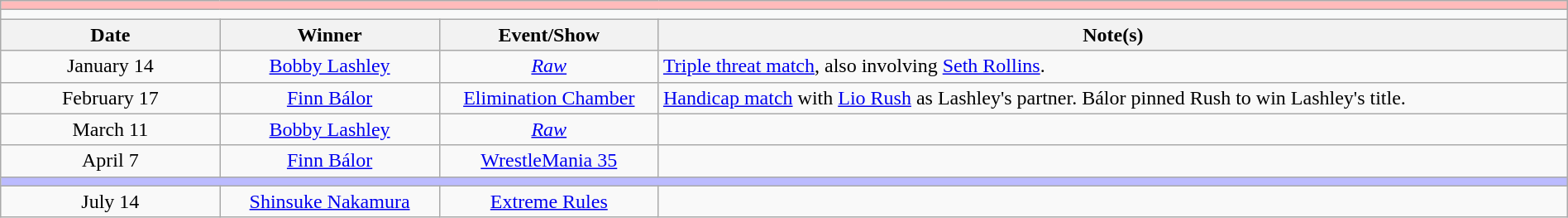<table class="wikitable" style="text-align:center; width:100%;">
<tr style="background:#FBB;">
<td colspan="4"></td>
</tr>
<tr>
<td colspan="4"><strong></strong></td>
</tr>
<tr>
<th width=14%>Date</th>
<th width=14%>Winner</th>
<th width=14%>Event/Show</th>
<th width=58%>Note(s)</th>
</tr>
<tr>
<td>January 14</td>
<td><a href='#'>Bobby Lashley</a></td>
<td><em><a href='#'>Raw</a></em></td>
<td align=left><a href='#'>Triple threat match</a>, also involving <a href='#'>Seth Rollins</a>.</td>
</tr>
<tr>
<td>February 17</td>
<td><a href='#'>Finn Bálor</a></td>
<td><a href='#'>Elimination Chamber</a></td>
<td align=left><a href='#'>Handicap match</a> with <a href='#'>Lio Rush</a> as Lashley's partner. Bálor pinned Rush to win Lashley's title.</td>
</tr>
<tr>
<td>March 11</td>
<td><a href='#'>Bobby Lashley</a></td>
<td><em><a href='#'>Raw</a></em></td>
<td></td>
</tr>
<tr>
<td>April 7</td>
<td><a href='#'>Finn Bálor</a></td>
<td><a href='#'>WrestleMania 35</a></td>
<td></td>
</tr>
<tr style="background:#BBF;">
<td colspan="4"></td>
</tr>
<tr>
<td>July 14</td>
<td><a href='#'>Shinsuke Nakamura</a></td>
<td><a href='#'>Extreme Rules</a><br></td>
<td></td>
</tr>
</table>
